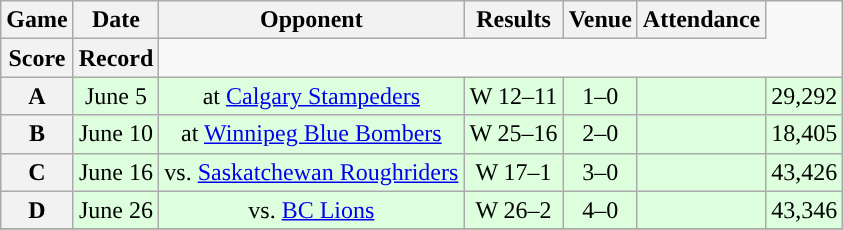<table class="wikitable" style="text-align:center">
<tr>
<th>Game</th>
<th>Date</th>
<th>Opponent</th>
<th>Results</th>
<th>Venue</th>
<th>Attendance</th>
</tr>
<tr>
<th>Score</th>
<th>Record</th>
</tr>
<tr style="background:#ddffdd">
<th>A</th>
<td>June 5</td>
<td>at <a href='#'>Calgary Stampeders</a></td>
<td>W 12–11</td>
<td>1–0</td>
<td></td>
<td>29,292</td>
</tr>
<tr style="background:#ddffdd">
<th>B</th>
<td>June 10</td>
<td>at <a href='#'>Winnipeg Blue Bombers</a></td>
<td>W 25–16</td>
<td>2–0</td>
<td></td>
<td>18,405</td>
</tr>
<tr style="background:#ddffdd">
<th>C</th>
<td>June 16</td>
<td>vs. <a href='#'>Saskatchewan Roughriders</a></td>
<td>W 17–1</td>
<td>3–0</td>
<td></td>
<td>43,426</td>
</tr>
<tr style="background:#ddffdd">
<th>D</th>
<td>June 26</td>
<td>vs. <a href='#'>BC Lions</a></td>
<td>W 26–2</td>
<td>4–0</td>
<td></td>
<td>43,346</td>
</tr>
<tr>
</tr>
</table>
